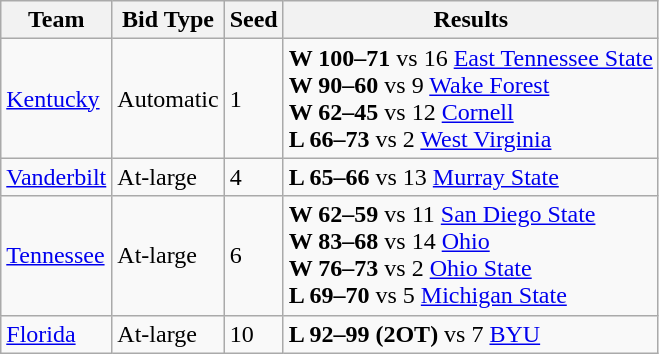<table class="wikitable">
<tr>
<th align="center">Team</th>
<th align="center">Bid Type</th>
<th align="center">Seed</th>
<th align="center">Results</th>
</tr>
<tr>
<td><a href='#'>Kentucky</a></td>
<td>Automatic</td>
<td>1</td>
<td><strong>W 100–71</strong> vs 16 <a href='#'>East Tennessee State</a><br><strong>W 90–60</strong> vs 9 <a href='#'>Wake Forest</a><br><strong>W 62–45</strong> vs 12 <a href='#'>Cornell</a><br><strong>L 66–73</strong> vs 2 <a href='#'>West Virginia</a></td>
</tr>
<tr>
<td><a href='#'>Vanderbilt</a></td>
<td>At-large</td>
<td>4</td>
<td><strong>L 65–66</strong> vs 13 <a href='#'>Murray State</a></td>
</tr>
<tr>
<td><a href='#'>Tennessee</a></td>
<td>At-large</td>
<td>6</td>
<td><strong>W 62–59</strong> vs 11 <a href='#'>San Diego State</a><br><strong>W 83–68</strong> vs 14 <a href='#'>Ohio</a><br><strong>W 76–73</strong> vs 2 <a href='#'>Ohio State</a><br><strong>L 69–70</strong> vs 5 <a href='#'>Michigan State</a></td>
</tr>
<tr>
<td><a href='#'>Florida</a></td>
<td>At-large</td>
<td>10</td>
<td><strong>L 92–99 (2OT)</strong> vs 7 <a href='#'>BYU</a></td>
</tr>
</table>
